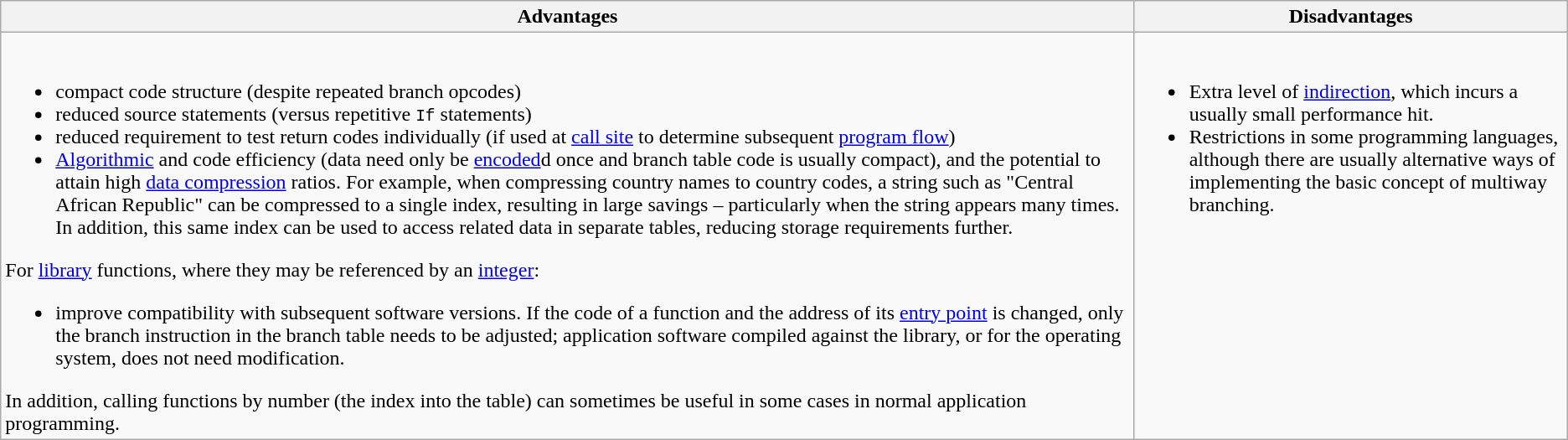<table class="wikitable">
<tr>
<th>Advantages</th>
<th>Disadvantages</th>
</tr>
<tr>
<td><br><ul><li>compact code structure (despite repeated branch opcodes)</li><li>reduced source statements (versus repetitive <code>If</code> statements)</li><li>reduced requirement to test return codes individually (if used at <a href='#'>call site</a> to determine subsequent <a href='#'>program flow</a>)</li><li><a href='#'>Algorithmic</a> and code efficiency (data need only be <a href='#'>encoded</a>d once and branch table code is usually compact), and the potential to attain high <a href='#'>data compression</a> ratios. For example, when compressing country names to country codes, a string such as "Central African Republic" can be compressed to a single index, resulting in large savings – particularly when the string appears many times. In addition, this same index can be used to access related data in separate tables, reducing storage requirements further.</li></ul>For <a href='#'>library</a> functions, where they may be referenced by an <a href='#'>integer</a>:<ul><li>improve compatibility with subsequent software versions. If the code of a function and the address of its <a href='#'>entry point</a> is changed, only the branch instruction in the branch table needs to be adjusted; application software compiled against the library, or for the operating system, does not need modification.</li></ul>In addition, calling functions by number (the index into the table) can sometimes be useful in some cases in normal application programming.</td>
<td style="vertical-align:top;"><br><ul><li>Extra level of <a href='#'>indirection</a>, which incurs a usually small performance hit.</li><li>Restrictions in some programming languages, although there are usually alternative ways of implementing the basic concept of multiway branching.</li></ul></td>
</tr>
</table>
